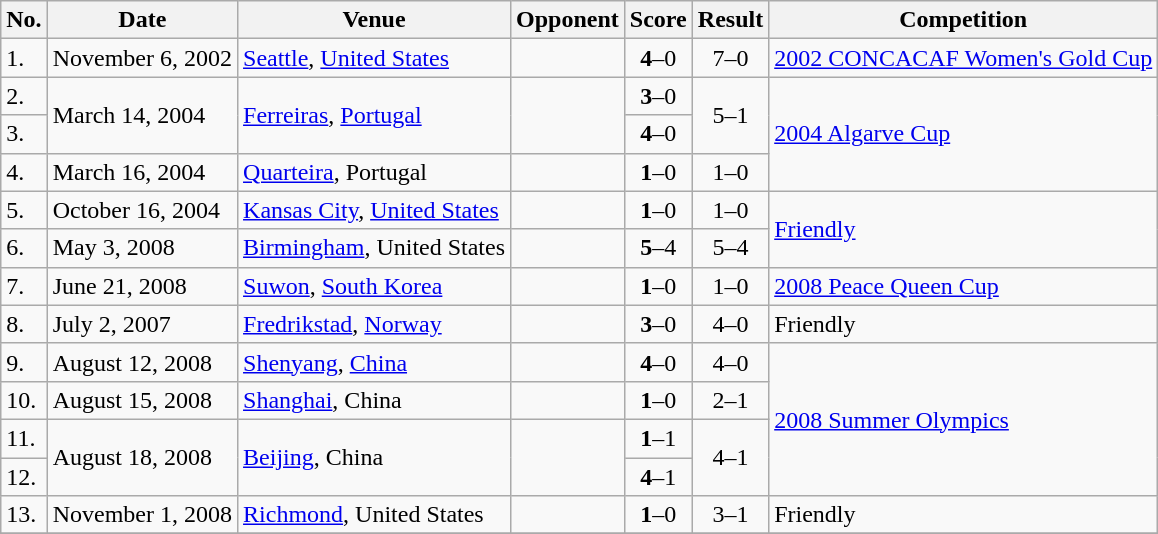<table class="wikitable">
<tr>
<th>No.</th>
<th>Date</th>
<th>Venue</th>
<th>Opponent</th>
<th>Score</th>
<th>Result</th>
<th>Competition</th>
</tr>
<tr>
<td>1.</td>
<td>November 6, 2002</td>
<td><a href='#'>Seattle</a>, <a href='#'>United States</a></td>
<td></td>
<td align=center><strong>4</strong>–0</td>
<td align=center>7–0</td>
<td><a href='#'>2002 CONCACAF Women's Gold Cup</a></td>
</tr>
<tr>
<td>2.</td>
<td rowspan=2>March 14, 2004</td>
<td rowspan=2><a href='#'>Ferreiras</a>, <a href='#'>Portugal</a></td>
<td rowspan=2></td>
<td align=center><strong>3</strong>–0</td>
<td rowspan=2 align=center>5–1</td>
<td rowspan=3><a href='#'>2004 Algarve Cup</a></td>
</tr>
<tr>
<td>3.</td>
<td align=center><strong>4</strong>–0</td>
</tr>
<tr>
<td>4.</td>
<td>March 16, 2004</td>
<td><a href='#'>Quarteira</a>, Portugal</td>
<td></td>
<td align=center><strong>1</strong>–0</td>
<td align=center>1–0</td>
</tr>
<tr>
<td>5.</td>
<td>October 16, 2004</td>
<td><a href='#'>Kansas City</a>, <a href='#'>United States</a></td>
<td></td>
<td align=center><strong>1</strong>–0</td>
<td align=center>1–0</td>
<td rowspan=2><a href='#'>Friendly</a></td>
</tr>
<tr>
<td>6.</td>
<td>May 3, 2008</td>
<td><a href='#'>Birmingham</a>, United States</td>
<td></td>
<td align=center><strong>5</strong>–4</td>
<td align=center>5–4</td>
</tr>
<tr>
<td>7.</td>
<td>June 21, 2008</td>
<td><a href='#'>Suwon</a>, <a href='#'>South Korea</a></td>
<td></td>
<td align=center><strong>1</strong>–0</td>
<td align=center>1–0</td>
<td><a href='#'>2008 Peace Queen Cup</a></td>
</tr>
<tr>
<td>8.</td>
<td>July 2, 2007</td>
<td><a href='#'>Fredrikstad</a>, <a href='#'>Norway</a></td>
<td></td>
<td align=center><strong>3</strong>–0</td>
<td align=center>4–0</td>
<td>Friendly</td>
</tr>
<tr>
<td>9.</td>
<td>August 12, 2008</td>
<td><a href='#'>Shenyang</a>, <a href='#'>China</a></td>
<td></td>
<td align=center><strong>4</strong>–0</td>
<td align=center>4–0</td>
<td rowspan=4><a href='#'>2008 Summer Olympics</a></td>
</tr>
<tr>
<td>10.</td>
<td>August 15, 2008</td>
<td><a href='#'>Shanghai</a>, China</td>
<td></td>
<td align=center><strong>1</strong>–0</td>
<td align=center>2–1 </td>
</tr>
<tr>
<td>11.</td>
<td rowspan=2>August 18, 2008</td>
<td rowspan=2><a href='#'>Beijing</a>, China</td>
<td rowspan=2></td>
<td align=center><strong>1</strong>–1</td>
<td rowspan=2 align=center>4–1</td>
</tr>
<tr>
<td>12.</td>
<td align=center><strong>4</strong>–1</td>
</tr>
<tr>
<td>13.</td>
<td>November 1, 2008</td>
<td><a href='#'>Richmond</a>, United States</td>
<td></td>
<td align=center><strong>1</strong>–0</td>
<td align=center>3–1</td>
<td>Friendly</td>
</tr>
<tr>
</tr>
</table>
